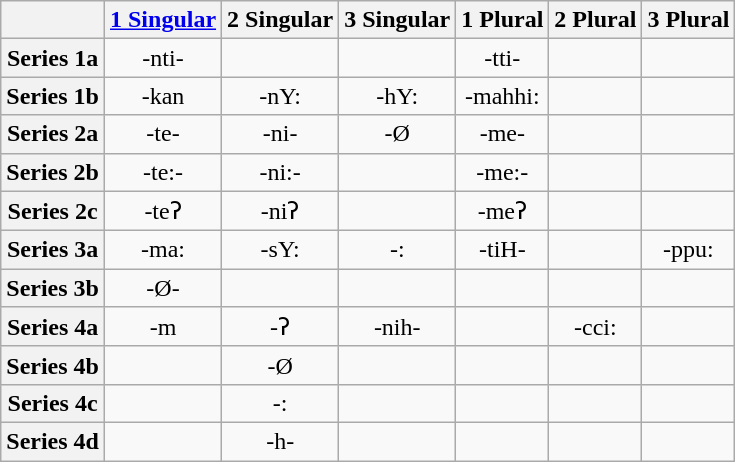<table class="wikitable" style="text-align:center;">
<tr>
<th> </th>
<th><a href='#'>1 Singular</a></th>
<th>2 Singular</th>
<th>3 Singular</th>
<th>1 Plural</th>
<th>2 Plural</th>
<th>3 Plural</th>
</tr>
<tr>
<th>Series 1a</th>
<td>-nti-</td>
<td> </td>
<td> </td>
<td>-tti-</td>
<td> </td>
<td> </td>
</tr>
<tr>
<th>Series 1b</th>
<td>-kan</td>
<td>-nY:</td>
<td>-hY:</td>
<td>-mahhi:</td>
<td> </td>
<td> </td>
</tr>
<tr>
<th>Series 2a</th>
<td>-te-</td>
<td>-ni-</td>
<td>-Ø</td>
<td>-me-</td>
<td> </td>
<td> </td>
</tr>
<tr>
<th>Series 2b</th>
<td>-te:-</td>
<td>-ni:-</td>
<td> </td>
<td>-me:-</td>
<td> </td>
<td> </td>
</tr>
<tr>
<th>Series 2c</th>
<td>-teʔ</td>
<td>-niʔ</td>
<td> </td>
<td>-meʔ</td>
<td> </td>
<td> </td>
</tr>
<tr>
<th>Series 3a</th>
<td>-ma:</td>
<td>-sY:</td>
<td>-:</td>
<td>-tiH-</td>
<td> </td>
<td>-ppu:</td>
</tr>
<tr>
<th>Series 3b</th>
<td>-Ø-</td>
<td> </td>
<td> </td>
<td> </td>
<td> </td>
<td> </td>
</tr>
<tr>
<th>Series 4a</th>
<td>-m</td>
<td>-ʔ</td>
<td>-nih-</td>
<td> </td>
<td>-cci:</td>
<td> </td>
</tr>
<tr>
<th>Series 4b</th>
<td> </td>
<td>-Ø</td>
<td> </td>
<td> </td>
<td> </td>
<td> </td>
</tr>
<tr>
<th>Series 4c</th>
<td> </td>
<td>-:</td>
<td> </td>
<td> </td>
<td> </td>
<td> </td>
</tr>
<tr>
<th>Series 4d</th>
<td> </td>
<td>-h-</td>
<td> </td>
<td> </td>
<td> </td>
<td> </td>
</tr>
</table>
